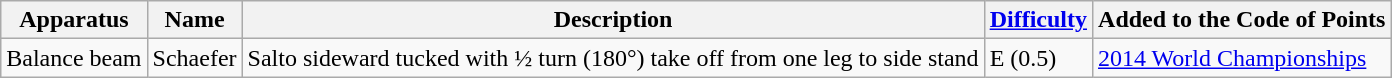<table class="wikitable">
<tr>
<th>Apparatus</th>
<th>Name</th>
<th>Description</th>
<th><a href='#'>Difficulty</a></th>
<th>Added to the Code of Points</th>
</tr>
<tr>
<td>Balance beam</td>
<td>Schaefer</td>
<td>Salto sideward tucked with ½ turn (180°) take off from one leg to side stand</td>
<td>E (0.5)</td>
<td><a href='#'>2014 World Championships</a></td>
</tr>
</table>
